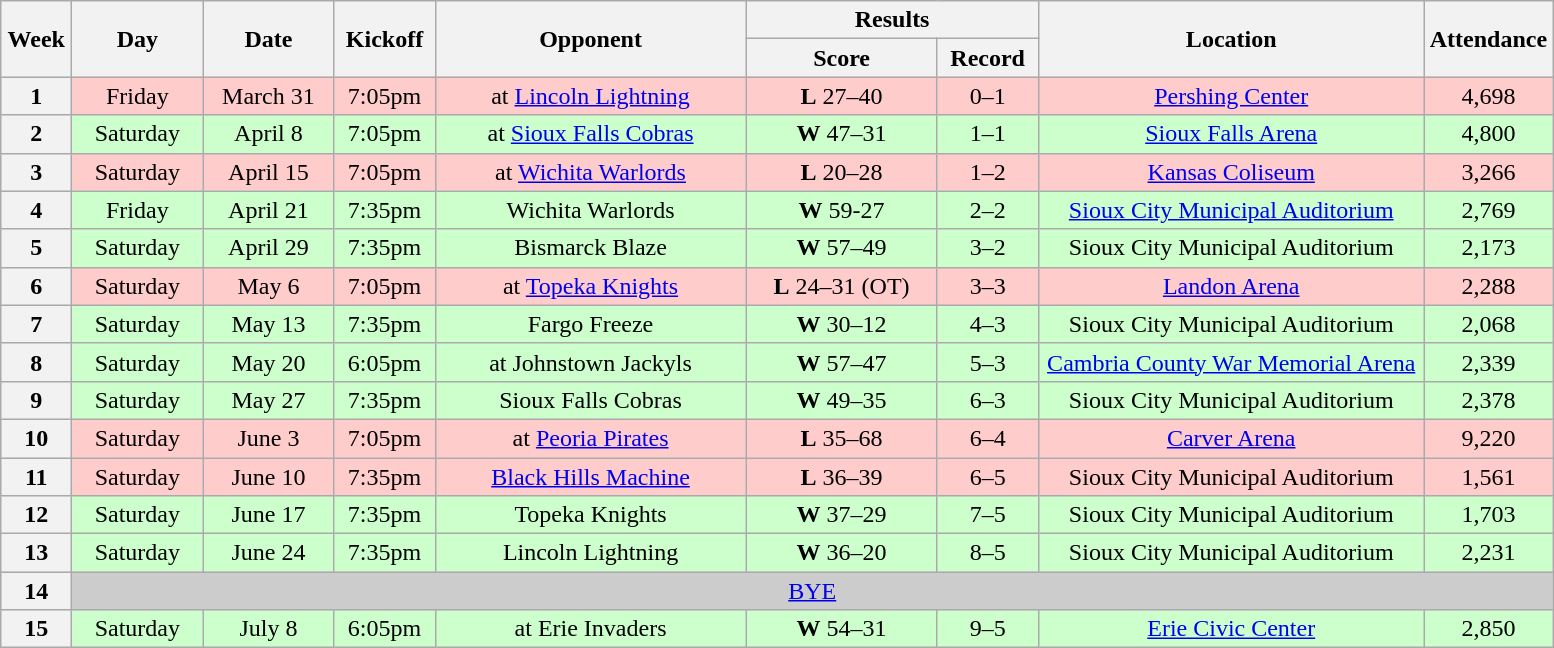<table class="wikitable">
<tr>
<th rowspan="2" width="40">Week</th>
<th rowspan="2" width="80">Day</th>
<th rowspan="2" width="80">Date</th>
<th rowspan="2" width="60">Kickoff</th>
<th rowspan="2" width="200">Opponent</th>
<th colspan="2" width="180">Results</th>
<th rowspan="2" width="250">Location</th>
<th rowspan="2" width=>Attendance</th>
</tr>
<tr>
<th width="120">Score</th>
<th width="60">Record</th>
</tr>
<tr align="center" bgcolor="#FFCCCC">
<th>1</th>
<td>Friday</td>
<td>March 31</td>
<td>7:05pm</td>
<td>at <a href='#'>Lincoln Lightning</a></td>
<td><strong>L</strong> 27–40</td>
<td>0–1</td>
<td><a href='#'>Pershing Center</a></td>
<td>4,698</td>
</tr>
<tr align="center" bgcolor="#CCFFCC">
<th>2</th>
<td>Saturday</td>
<td>April 8</td>
<td>7:05pm</td>
<td>at <a href='#'>Sioux Falls Cobras</a></td>
<td><strong>W</strong> 47–31</td>
<td>1–1</td>
<td><a href='#'>Sioux Falls Arena</a></td>
<td>4,800</td>
</tr>
<tr align="center" bgcolor="#FFCCCC">
<th>3</th>
<td>Saturday</td>
<td>April 15</td>
<td>7:05pm</td>
<td>at <a href='#'>Wichita Warlords</a></td>
<td><strong>L</strong> 20–28</td>
<td>1–2</td>
<td><a href='#'>Kansas Coliseum</a></td>
<td>3,266</td>
</tr>
<tr align="center" bgcolor="#CCFFCC">
<th>4</th>
<td>Friday</td>
<td>April 21</td>
<td>7:35pm</td>
<td>Wichita Warlords</td>
<td><strong>W</strong> 59-27</td>
<td>2–2</td>
<td><a href='#'>Sioux City Municipal Auditorium</a></td>
<td>2,769</td>
</tr>
<tr align="center" bgcolor="#CCFFCC">
<th>5</th>
<td>Saturday</td>
<td>April 29</td>
<td>7:35pm</td>
<td>Bismarck Blaze</td>
<td><strong>W</strong> 57–49</td>
<td>3–2</td>
<td>Sioux City Municipal Auditorium</td>
<td>2,173</td>
</tr>
<tr align="center" bgcolor="#FFCCCC">
<th>6</th>
<td>Saturday</td>
<td>May 6</td>
<td>7:05pm</td>
<td>at <a href='#'>Topeka Knights</a></td>
<td><strong>L</strong> 24–31 (OT)</td>
<td>3–3</td>
<td><a href='#'>Landon Arena</a></td>
<td>2,288</td>
</tr>
<tr align="center" bgcolor="#CCFFCC">
<th>7</th>
<td>Saturday</td>
<td>May 13</td>
<td>7:35pm</td>
<td>Fargo Freeze</td>
<td><strong>W</strong> 30–12</td>
<td>4–3</td>
<td>Sioux City Municipal Auditorium</td>
<td>2,068</td>
</tr>
<tr align="center" bgcolor="#CCFFCC">
<th>8</th>
<td>Saturday</td>
<td>May 20</td>
<td>6:05pm</td>
<td>at Johnstown Jackyls</td>
<td><strong>W</strong> 57–47</td>
<td>5–3</td>
<td><a href='#'>Cambria County War Memorial Arena</a></td>
<td>2,339</td>
</tr>
<tr align="center" bgcolor="#CCFFCC">
<th>9</th>
<td>Saturday</td>
<td>May 27</td>
<td>7:35pm</td>
<td>Sioux Falls Cobras</td>
<td><strong>W</strong> 49–35</td>
<td>6–3</td>
<td>Sioux City Municipal Auditorium</td>
<td>2,378</td>
</tr>
<tr align="center" bgcolor="#FFCCCC">
<th>10</th>
<td>Saturday</td>
<td>June 3</td>
<td>7:05pm</td>
<td>at <a href='#'>Peoria Pirates</a></td>
<td><strong>L</strong> 35–68</td>
<td>6–4</td>
<td><a href='#'>Carver Arena</a></td>
<td>9,220</td>
</tr>
<tr align="center" bgcolor="#FFCCCC">
<th>11</th>
<td>Saturday</td>
<td>June 10</td>
<td>7:35pm</td>
<td><a href='#'>Black Hills Machine</a></td>
<td><strong>L</strong> 36–39</td>
<td>6–5</td>
<td>Sioux City Municipal Auditorium</td>
<td>1,561</td>
</tr>
<tr align="center" bgcolor="#CCFFCC">
<th>12</th>
<td>Saturday</td>
<td>June 17</td>
<td>7:35pm</td>
<td>Topeka Knights</td>
<td><strong>W</strong> 37–29</td>
<td>7–5</td>
<td>Sioux City Municipal Auditorium</td>
<td>1,703</td>
</tr>
<tr align="center" bgcolor="#CCFFCC">
<th>13</th>
<td>Saturday</td>
<td>June 24</td>
<td>7:35pm</td>
<td>Lincoln Lightning</td>
<td><strong>W</strong> 36–20</td>
<td>8–5</td>
<td>Sioux City Municipal Auditorium</td>
<td>2,231</td>
</tr>
<tr align="center" bgcolor="#CCCCCC">
<th>14</th>
<td colSpan=8><a href='#'>BYE</a></td>
</tr>
<tr align="center" bgcolor="#CCFFCC">
<th>15</th>
<td>Saturday</td>
<td>July 8</td>
<td>6:05pm</td>
<td>at Erie Invaders</td>
<td><strong>W</strong> 54–31</td>
<td>9–5</td>
<td><a href='#'>Erie Civic Center</a></td>
<td>2,850</td>
</tr>
</table>
